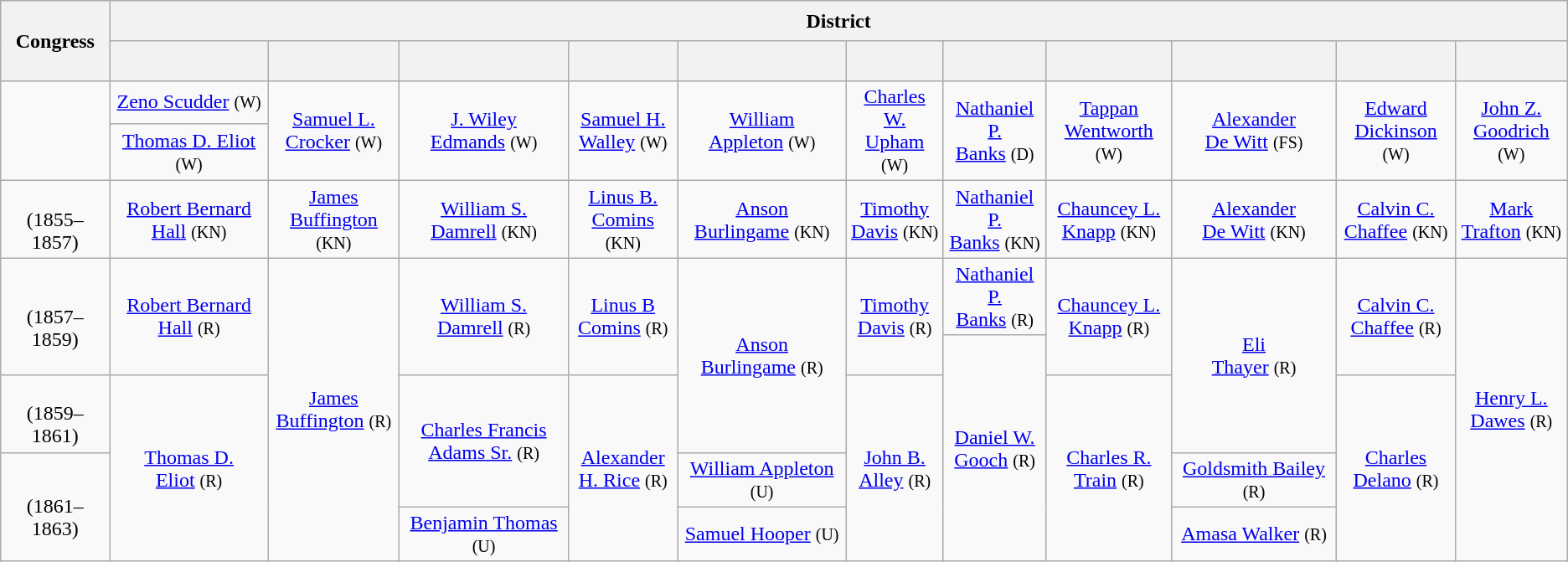<table class=wikitable style="text-align:center">
<tr style="height:2em">
<th rowspan=2>Congress</th>
<th colspan=11>District</th>
</tr>
<tr style="height:2em">
<th></th>
<th></th>
<th></th>
<th></th>
<th></th>
<th></th>
<th></th>
<th></th>
<th></th>
<th></th>
<th></th>
</tr>
<tr style="height:2em">
<td scope=row rowspan=2><strong></strong><br></td>
<td><a href='#'>Zeno Scudder</a> <small>(W)</small></td>
<td rowspan=2 ><a href='#'>Samuel L.<br>Crocker</a> <small>(W)</small></td>
<td rowspan=2 ><a href='#'>J. Wiley<br>Edmands</a> <small>(W)</small></td>
<td rowspan=2 ><a href='#'>Samuel H.<br>Walley</a> <small>(W)</small></td>
<td rowspan=2 ><a href='#'>William<br>Appleton</a> <small>(W)</small></td>
<td rowspan=2 ><a href='#'>Charles W.<br>Upham</a> <small>(W)</small></td>
<td rowspan=2 ><a href='#'>Nathaniel P.<br>Banks</a> <small>(D)</small></td>
<td rowspan=2 ><a href='#'>Tappan<br>Wentworth</a> <small>(W)</small></td>
<td rowspan=2 ><a href='#'>Alexander<br>De Witt</a> <small>(FS)</small></td>
<td rowspan=2 ><a href='#'>Edward<br>Dickinson</a> <small>(W)</small></td>
<td rowspan=2 ><a href='#'>John Z.<br>Goodrich</a> <small>(W)</small></td>
</tr>
<tr style="height:2em">
<td><a href='#'>Thomas D. Eliot</a> <small>(W)</small></td>
</tr>
<tr style="height:2em">
<td scope=row><strong></strong><br>(1855–1857)</td>
<td><a href='#'>Robert Bernard<br>Hall</a> <small>(KN)</small></td>
<td><a href='#'>James<br>Buffington</a> <small>(KN)</small></td>
<td><a href='#'>William S.<br>Damrell</a> <small>(KN)</small></td>
<td><a href='#'>Linus B.<br>Comins</a> <small>(KN)</small></td>
<td><a href='#'>Anson<br>Burlingame</a> <small>(KN)</small></td>
<td><a href='#'>Timothy<br>Davis</a> <small>(KN)</small></td>
<td><a href='#'>Nathaniel P.<br>Banks</a> <small>(KN)</small></td>
<td><a href='#'>Chauncey L.<br>Knapp</a> <small>(KN)</small></td>
<td><a href='#'>Alexander<br>De Witt</a> <small>(KN)</small></td>
<td><a href='#'>Calvin C.<br>Chaffee</a> <small>(KN)</small></td>
<td><a href='#'>Mark<br>Trafton</a> <small>(KN)</small></td>
</tr>
<tr style="height:2em">
<td scope=row rowspan=2><strong></strong><br>(1857–1859)</td>
<td rowspan=2 ><a href='#'>Robert Bernard<br>Hall</a> <small>(R)</small></td>
<td rowspan=5 ><a href='#'>James<br>Buffington</a> <small>(R)</small></td>
<td rowspan=2 ><a href='#'>William S.<br>Damrell</a> <small>(R)</small></td>
<td rowspan=2 ><a href='#'>Linus B<br>Comins</a> <small>(R)</small></td>
<td rowspan=3 ><a href='#'>Anson<br>Burlingame</a> <small>(R)</small></td>
<td rowspan=2 ><a href='#'>Timothy<br>Davis</a> <small>(R)</small></td>
<td><a href='#'>Nathaniel P.<br>Banks</a> <small>(R)</small></td>
<td rowspan=2 ><a href='#'>Chauncey L.<br>Knapp</a> <small>(R)</small></td>
<td rowspan=3 ><a href='#'>Eli<br>Thayer</a> <small>(R)</small></td>
<td rowspan=2 ><a href='#'>Calvin C.<br>Chaffee</a> <small>(R)</small></td>
<td rowspan=5 ><a href='#'>Henry L.<br>Dawes</a> <small>(R)</small></td>
</tr>
<tr style="height:2em">
<td rowspan=4 ><a href='#'>Daniel W.<br>Gooch</a> <small>(R)</small></td>
</tr>
<tr style="height:2em">
<td scope=row><strong></strong><br>(1859–1861)</td>
<td rowspan=3 ><a href='#'>Thomas D.<br>Eliot</a> <small>(R)</small></td>
<td rowspan=2 ><a href='#'>Charles Francis<br>Adams Sr.</a> <small>(R)</small></td>
<td rowspan=3 ><a href='#'>Alexander<br>H. Rice</a> <small>(R)</small></td>
<td rowspan=3 ><a href='#'>John B.<br>Alley</a> <small>(R)</small></td>
<td rowspan=3 ><a href='#'>Charles R.<br>Train</a> <small>(R)</small></td>
<td rowspan=3 ><a href='#'>Charles<br>Delano</a> <small>(R)</small></td>
</tr>
<tr style="height:2em">
<td scope=row rowspan=2><strong></strong><br>(1861–1863)</td>
<td><a href='#'>William Appleton</a> <small>(U)</small></td>
<td><a href='#'>Goldsmith Bailey</a> <small>(R)</small></td>
</tr>
<tr style="height:2em">
<td><a href='#'>Benjamin Thomas</a> <small>(U)</small></td>
<td><a href='#'>Samuel Hooper</a> <small>(U)</small></td>
<td><a href='#'>Amasa Walker</a> <small>(R)</small></td>
</tr>
</table>
